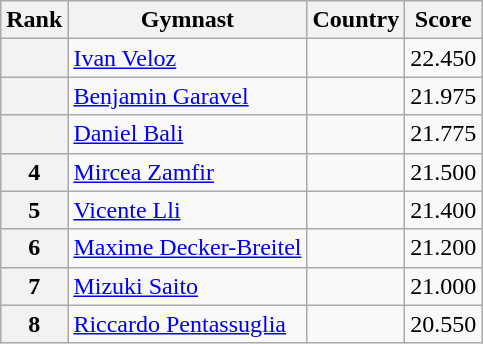<table class="wikitable sortable">
<tr>
<th>Rank</th>
<th>Gymnast</th>
<th>Country</th>
<th>Score</th>
</tr>
<tr>
<th></th>
<td><a href='#'>Ivan Veloz</a></td>
<td></td>
<td>22.450</td>
</tr>
<tr>
<th></th>
<td><a href='#'>Benjamin Garavel</a></td>
<td></td>
<td>21.975</td>
</tr>
<tr>
<th></th>
<td><a href='#'>Daniel Bali</a></td>
<td></td>
<td>21.775</td>
</tr>
<tr>
<th>4</th>
<td><a href='#'>Mircea Zamfir</a></td>
<td></td>
<td>21.500</td>
</tr>
<tr>
<th>5</th>
<td><a href='#'>Vicente Lli</a></td>
<td></td>
<td>21.400</td>
</tr>
<tr>
<th>6</th>
<td><a href='#'>Maxime Decker-Breitel</a></td>
<td></td>
<td>21.200</td>
</tr>
<tr>
<th>7</th>
<td><a href='#'>Mizuki Saito</a></td>
<td></td>
<td>21.000</td>
</tr>
<tr>
<th>8</th>
<td><a href='#'>Riccardo Pentassuglia</a></td>
<td></td>
<td>20.550</td>
</tr>
</table>
